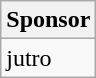<table class="wikitable">
<tr>
<th>Sponsor</th>
</tr>
<tr>
<td>jutro</td>
</tr>
</table>
